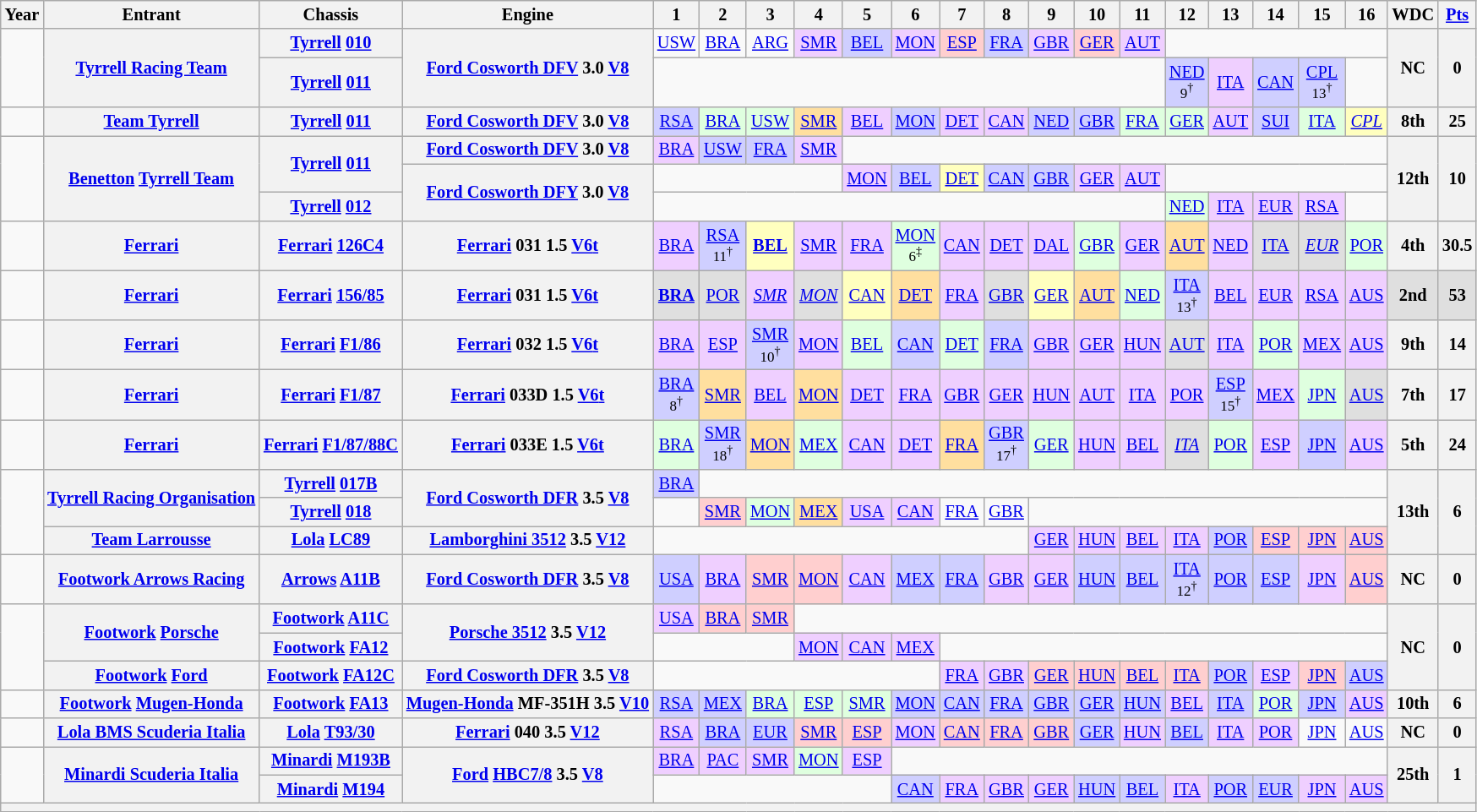<table class="wikitable" style="text-align:center; font-size:85%">
<tr>
<th>Year</th>
<th>Entrant</th>
<th>Chassis</th>
<th>Engine</th>
<th>1</th>
<th>2</th>
<th>3</th>
<th>4</th>
<th>5</th>
<th>6</th>
<th>7</th>
<th>8</th>
<th>9</th>
<th>10</th>
<th>11</th>
<th>12</th>
<th>13</th>
<th>14</th>
<th>15</th>
<th>16</th>
<th>WDC</th>
<th><a href='#'>Pts</a></th>
</tr>
<tr>
<td rowspan=2></td>
<th rowspan=2 nowrap><a href='#'>Tyrrell Racing Team</a></th>
<th nowrap><a href='#'>Tyrrell</a> <a href='#'>010</a></th>
<th rowspan=2 nowrap><a href='#'>Ford Cosworth DFV</a> 3.0 <a href='#'>V8</a></th>
<td><a href='#'>USW</a></td>
<td><a href='#'>BRA</a></td>
<td><a href='#'>ARG</a></td>
<td style="background:#EFCFFF;"><a href='#'>SMR</a><br></td>
<td style="background:#CFCFFF;"><a href='#'>BEL</a><br></td>
<td style="background:#EFCFFF;"><a href='#'>MON</a><br></td>
<td style="background:#FFCFCF;"><a href='#'>ESP</a><br></td>
<td style="background:#CFCFFF;"><a href='#'>FRA</a><br></td>
<td style="background:#EFCFFF;"><a href='#'>GBR</a><br></td>
<td style="background:#FFCFCF;"><a href='#'>GER</a><br></td>
<td style="background:#EFCFFF;"><a href='#'>AUT</a><br></td>
<td colspan=5></td>
<th rowspan=2>NC</th>
<th rowspan=2>0</th>
</tr>
<tr>
<th nowrap><a href='#'>Tyrrell</a> <a href='#'>011</a></th>
<td colspan=11></td>
<td style="background:#CFCFFF;"><a href='#'>NED</a><br><small>9<sup>†</sup></small></td>
<td style="background:#EFCFFF;"><a href='#'>ITA</a><br></td>
<td style="background:#CFCFFF;"><a href='#'>CAN</a><br></td>
<td style="background:#CFCFFF;"><a href='#'>CPL</a><br><small>13<sup>†</sup></small></td>
<td></td>
</tr>
<tr>
<td></td>
<th nowrap><a href='#'>Team Tyrrell</a></th>
<th nowrap><a href='#'>Tyrrell</a> <a href='#'>011</a></th>
<th nowrap><a href='#'>Ford Cosworth DFV</a> 3.0 <a href='#'>V8</a></th>
<td style="background:#CFCFFF;"><a href='#'>RSA</a><br></td>
<td style="background:#DFFFDF;"><a href='#'>BRA</a><br></td>
<td style="background:#DFFFDF;"><a href='#'>USW</a><br></td>
<td style="background:#FFDF9F;"><a href='#'>SMR</a><br></td>
<td style="background:#EFCFFF;"><a href='#'>BEL</a><br></td>
<td style="background:#CFCFFF;"><a href='#'>MON</a><br></td>
<td style="background:#EFCFFF;"><a href='#'>DET</a><br></td>
<td style="background:#EFCFFF;"><a href='#'>CAN</a><br></td>
<td style="background:#CFCFFF;"><a href='#'>NED</a><br></td>
<td style="background:#CFCFFF;"><a href='#'>GBR</a><br></td>
<td style="background:#DFFFDF;"><a href='#'>FRA</a><br></td>
<td style="background:#DFFFDF;"><a href='#'>GER</a><br></td>
<td style="background:#EFCFFF;"><a href='#'>AUT</a><br></td>
<td style="background:#CFCFFF;"><a href='#'>SUI</a><br></td>
<td style="background:#DFFFDF;"><a href='#'>ITA</a><br></td>
<td style="background:#FFFFBF;"><em><a href='#'>CPL</a></em><br></td>
<th>8th</th>
<th>25</th>
</tr>
<tr>
<td rowspan=3></td>
<th rowspan=3 nowrap><a href='#'>Benetton</a> <a href='#'>Tyrrell Team</a></th>
<th rowspan=2 nowrap><a href='#'>Tyrrell</a> <a href='#'>011</a></th>
<th nowrap><a href='#'>Ford Cosworth DFV</a> 3.0 <a href='#'>V8</a></th>
<td style="background:#EFCFFF;"><a href='#'>BRA</a><br></td>
<td style="background:#CFCFFF;"><a href='#'>USW</a><br></td>
<td style="background:#CFCFFF;"><a href='#'>FRA</a><br></td>
<td style="background:#EFCFFF;"><a href='#'>SMR</a><br></td>
<td colspan=12></td>
<th rowspan=3>12th</th>
<th rowspan=3>10</th>
</tr>
<tr>
<th rowspan=2 nowrap><a href='#'>Ford Cosworth DFY</a> 3.0 <a href='#'>V8</a></th>
<td colspan=4></td>
<td style="background:#EFCFFF;"><a href='#'>MON</a><br></td>
<td style="background:#CFCFFF;"><a href='#'>BEL</a><br></td>
<td style="background:#FFFFBF;"><a href='#'>DET</a><br></td>
<td style="background:#CFCFFF;"><a href='#'>CAN</a><br></td>
<td style="background:#CFCFFF;"><a href='#'>GBR</a><br></td>
<td style="background:#EFCFFF;"><a href='#'>GER</a><br></td>
<td style="background:#EFCFFF;"><a href='#'>AUT</a><br></td>
<td colspan=5></td>
</tr>
<tr>
<th nowrap><a href='#'>Tyrrell</a> <a href='#'>012</a></th>
<td colspan=11></td>
<td style="background:#DFFFDF;"><a href='#'>NED</a><br></td>
<td style="background:#EFCFFF;"><a href='#'>ITA</a><br></td>
<td style="background:#EFCFFF;"><a href='#'>EUR</a><br></td>
<td style="background:#EFCFFF;"><a href='#'>RSA</a><br></td>
<td></td>
</tr>
<tr>
<td></td>
<th nowrap><a href='#'>Ferrari</a></th>
<th nowrap><a href='#'>Ferrari</a> <a href='#'>126C4</a></th>
<th nowrap><a href='#'>Ferrari</a> 031 1.5 <a href='#'>V6</a><a href='#'>t</a></th>
<td style="background:#EFCFFF;"><a href='#'>BRA</a><br></td>
<td style="background:#CFCFFF;"><a href='#'>RSA</a><br><small>11<sup>†</sup></small></td>
<td style="background:#FFFFBF;"><strong><a href='#'>BEL</a></strong><br></td>
<td style="background:#EFCFFF;"><a href='#'>SMR</a><br></td>
<td style="background:#EFCFFF;"><a href='#'>FRA</a><br></td>
<td style="background:#DFFFDF;"><a href='#'>MON</a><br><small>6<sup>‡</sup></small></td>
<td style="background:#EFCFFF;"><a href='#'>CAN</a><br></td>
<td style="background:#EFCFFF;"><a href='#'>DET</a><br></td>
<td style="background:#EFCFFF;"><a href='#'>DAL</a><br></td>
<td style="background:#DFFFDF;"><a href='#'>GBR</a><br></td>
<td style="background:#EFCFFF;"><a href='#'>GER</a><br></td>
<td style="background:#FFDF9F;"><a href='#'>AUT</a><br></td>
<td style="background:#EFCFFF;"><a href='#'>NED</a><br></td>
<td style="background:#DFDFDF;"><a href='#'>ITA</a><br></td>
<td style="background:#DFDFDF;"><em><a href='#'>EUR</a></em><br></td>
<td style="background:#DFFFDF;"><a href='#'>POR</a><br></td>
<th>4th</th>
<th>30.5</th>
</tr>
<tr>
<td></td>
<th nowrap><a href='#'>Ferrari</a></th>
<th nowrap><a href='#'>Ferrari</a> <a href='#'>156/85</a></th>
<th nowrap><a href='#'>Ferrari</a> 031 1.5 <a href='#'>V6</a><a href='#'>t</a></th>
<td style="background:#DFDFDF;"><strong><a href='#'>BRA</a></strong><br></td>
<td style="background:#DFDFDF;"><a href='#'>POR</a><br></td>
<td style="background:#EFCFFF;"><em><a href='#'>SMR</a></em><br></td>
<td style="background:#DFDFDF;"><em><a href='#'>MON</a></em><br></td>
<td style="background:#FFFFBF;"><a href='#'>CAN</a><br></td>
<td style="background:#FFDF9F;"><a href='#'>DET</a><br></td>
<td style="background:#EFCFFF;"><a href='#'>FRA</a><br></td>
<td style="background:#DFDFDF;"><a href='#'>GBR</a><br></td>
<td style="background:#FFFFBF;"><a href='#'>GER</a><br></td>
<td style="background:#FFDF9F;"><a href='#'>AUT</a><br></td>
<td style="background:#DFFFDF;"><a href='#'>NED</a><br></td>
<td style="background:#CFCFFF;"><a href='#'>ITA</a><br><small>13<sup>†</sup></small></td>
<td style="background:#EFCFFF;"><a href='#'>BEL</a><br></td>
<td style="background:#EFCFFF;"><a href='#'>EUR</a><br></td>
<td style="background:#EFCFFF;"><a href='#'>RSA</a><br></td>
<td style="background:#EFCFFF;"><a href='#'>AUS</a><br></td>
<td style="background:#DFDFDF;"><strong>2nd</strong></td>
<td style="background:#DFDFDF;"><strong>53</strong></td>
</tr>
<tr>
<td></td>
<th nowrap><a href='#'>Ferrari</a></th>
<th nowrap><a href='#'>Ferrari</a> <a href='#'>F1/86</a></th>
<th nowrap><a href='#'>Ferrari</a> 032 1.5 <a href='#'>V6</a><a href='#'>t</a></th>
<td style="background:#EFCFFF;"><a href='#'>BRA</a><br></td>
<td style="background:#EFCFFF;"><a href='#'>ESP</a><br></td>
<td style="background:#CFCFFF;"><a href='#'>SMR</a><br><small>10<sup>†</sup></small></td>
<td style="background:#EFCFFF;"><a href='#'>MON</a><br></td>
<td style="background:#DFFFDF;"><a href='#'>BEL</a><br></td>
<td style="background:#CFCFFF;"><a href='#'>CAN</a><br></td>
<td style="background:#DFFFDF;"><a href='#'>DET</a><br></td>
<td style="background:#CFCFFF;"><a href='#'>FRA</a><br></td>
<td style="background:#EFCFFF;"><a href='#'>GBR</a><br></td>
<td style="background:#EFCFFF;"><a href='#'>GER</a><br></td>
<td style="background:#EFCFFF;"><a href='#'>HUN</a><br></td>
<td style="background:#DFDFDF;"><a href='#'>AUT</a><br></td>
<td style="background:#EFCFFF;"><a href='#'>ITA</a><br></td>
<td style="background:#DFFFDF;"><a href='#'>POR</a><br></td>
<td style="background:#EFCFFF;"><a href='#'>MEX</a><br></td>
<td style="background:#EFCFFF;"><a href='#'>AUS</a><br></td>
<th>9th</th>
<th>14</th>
</tr>
<tr>
<td></td>
<th nowrap><a href='#'>Ferrari</a></th>
<th nowrap><a href='#'>Ferrari</a> <a href='#'>F1/87</a></th>
<th nowrap><a href='#'>Ferrari</a> 033D 1.5 <a href='#'>V6</a><a href='#'>t</a></th>
<td style="background:#CFCFFF;"><a href='#'>BRA</a><br><small>8<sup>†</sup></small></td>
<td style="background:#FFDF9F;"><a href='#'>SMR</a><br></td>
<td style="background:#EFCFFF;"><a href='#'>BEL</a><br></td>
<td style="background:#FFDF9F;"><a href='#'>MON</a><br></td>
<td style="background:#EFCFFF;"><a href='#'>DET</a><br></td>
<td style="background:#EFCFFF;"><a href='#'>FRA</a><br></td>
<td style="background:#EFCFFF;"><a href='#'>GBR</a><br></td>
<td style="background:#EFCFFF;"><a href='#'>GER</a><br></td>
<td style="background:#EFCFFF;"><a href='#'>HUN</a><br></td>
<td style="background:#EFCFFF;"><a href='#'>AUT</a><br></td>
<td style="background:#EFCFFF;"><a href='#'>ITA</a><br></td>
<td style="background:#EFCFFF;"><a href='#'>POR</a><br></td>
<td style="background:#CFCFFF;"><a href='#'>ESP</a><br><small>15<sup>†</sup></small></td>
<td style="background:#EFCFFF;"><a href='#'>MEX</a><br></td>
<td style="background:#DFFFDF;"><a href='#'>JPN</a><br></td>
<td style="background:#DFDFDF;"><a href='#'>AUS</a><br></td>
<th>7th</th>
<th>17</th>
</tr>
<tr>
<td></td>
<th nowrap><a href='#'>Ferrari</a></th>
<th nowrap><a href='#'>Ferrari</a> <a href='#'>F1/87/88C</a></th>
<th nowrap><a href='#'>Ferrari</a> 033E 1.5 <a href='#'>V6</a><a href='#'>t</a></th>
<td style="background:#DFFFDF;"><a href='#'>BRA</a><br></td>
<td style="background:#CFCFFF;"><a href='#'>SMR</a><br><small>18<sup>†</sup></small></td>
<td style="background:#FFDF9F;"><a href='#'>MON</a><br></td>
<td style="background:#DFFFDF;"><a href='#'>MEX</a><br></td>
<td style="background:#EFCFFF;"><a href='#'>CAN</a><br></td>
<td style="background:#EFCFFF;"><a href='#'>DET</a><br></td>
<td style="background:#FFDF9F;"><a href='#'>FRA</a><br></td>
<td style="background:#CFCFFF;"><a href='#'>GBR</a><br><small>17<sup>†</sup></small></td>
<td style="background:#DFFFDF;"><a href='#'>GER</a><br></td>
<td style="background:#EFCFFF;"><a href='#'>HUN</a><br></td>
<td style="background:#EFCFFF;"><a href='#'>BEL</a><br></td>
<td style="background:#DFDFDF;"><em><a href='#'>ITA</a></em><br></td>
<td style="background:#DFFFDF;"><a href='#'>POR</a><br></td>
<td style="background:#EFCFFF;"><a href='#'>ESP</a><br></td>
<td style="background:#CFCFFF;"><a href='#'>JPN</a><br></td>
<td style="background:#EFCFFF;"><a href='#'>AUS</a><br></td>
<th>5th</th>
<th>24</th>
</tr>
<tr>
<td rowspan=3></td>
<th rowspan=2 nowrap><a href='#'>Tyrrell Racing Organisation</a></th>
<th nowrap><a href='#'>Tyrrell</a> <a href='#'>017B</a></th>
<th rowspan=2 nowrap><a href='#'>Ford Cosworth DFR</a> 3.5 <a href='#'>V8</a></th>
<td style="background:#CFCFFF;"><a href='#'>BRA</a><br></td>
<td colspan=15></td>
<th rowspan=3>13th</th>
<th rowspan=3>6</th>
</tr>
<tr>
<th nowrap><a href='#'>Tyrrell</a> <a href='#'>018</a></th>
<td></td>
<td style="background:#FFCFCF;"><a href='#'>SMR</a><br></td>
<td style="background:#DFFFDF;"><a href='#'>MON</a><br></td>
<td style="background:#FFDF9F;"><a href='#'>MEX</a><br></td>
<td style="background:#EFCFFF;"><a href='#'>USA</a><br></td>
<td style="background:#EFCFFF;"><a href='#'>CAN</a><br></td>
<td><a href='#'>FRA</a></td>
<td><a href='#'>GBR</a></td>
<td colspan=8></td>
</tr>
<tr>
<th nowrap><a href='#'>Team Larrousse</a></th>
<th nowrap><a href='#'>Lola</a> <a href='#'>LC89</a></th>
<th nowrap><a href='#'>Lamborghini 3512</a> 3.5 <a href='#'>V12</a></th>
<td colspan=8></td>
<td style="background:#EFCFFF;"><a href='#'>GER</a><br></td>
<td style="background:#EFCFFF;"><a href='#'>HUN</a><br></td>
<td style="background:#EFCFFF;"><a href='#'>BEL</a><br></td>
<td style="background:#EFCFFF;"><a href='#'>ITA</a><br></td>
<td style="background:#CFCFFF;"><a href='#'>POR</a><br></td>
<td style="background:#FFCFCF;"><a href='#'>ESP</a><br></td>
<td style="background:#FFCFCF;"><a href='#'>JPN</a><br></td>
<td style="background:#FFCFCF;"><a href='#'>AUS</a><br></td>
</tr>
<tr>
<td></td>
<th nowrap><a href='#'>Footwork Arrows Racing</a></th>
<th nowrap><a href='#'>Arrows</a> <a href='#'>A11B</a></th>
<th nowrap><a href='#'>Ford Cosworth DFR</a> 3.5 <a href='#'>V8</a></th>
<td style="background:#CFCFFF;"><a href='#'>USA</a><br></td>
<td style="background:#EFCFFF;"><a href='#'>BRA</a><br></td>
<td style="background:#FFCFCF;"><a href='#'>SMR</a><br></td>
<td style="background:#FFCFCF;"><a href='#'>MON</a><br></td>
<td style="background:#EFCFFF;"><a href='#'>CAN</a><br></td>
<td style="background:#CFCFFF;"><a href='#'>MEX</a><br></td>
<td style="background:#CFCFFF;"><a href='#'>FRA</a><br></td>
<td style="background:#EFCFFF;"><a href='#'>GBR</a><br></td>
<td style="background:#EFCFFF;"><a href='#'>GER</a><br></td>
<td style="background:#CFCFFF;"><a href='#'>HUN</a><br></td>
<td style="background:#CFCFFF;"><a href='#'>BEL</a><br></td>
<td style="background:#CFCFFF;"><a href='#'>ITA</a><br><small>12<sup>†</sup></small></td>
<td style="background:#CFCFFF;"><a href='#'>POR</a><br></td>
<td style="background:#CFCFFF;"><a href='#'>ESP</a><br></td>
<td style="background:#EFCFFF;"><a href='#'>JPN</a><br></td>
<td style="background:#FFCFCF;"><a href='#'>AUS</a><br></td>
<th>NC</th>
<th>0</th>
</tr>
<tr>
<td rowspan=3></td>
<th rowspan="2" nowrap=""><a href='#'>Footwork</a> <a href='#'>Porsche</a></th>
<th nowrap><a href='#'>Footwork</a> <a href='#'>A11C</a></th>
<th rowspan=2 nowrap><a href='#'>Porsche 3512</a> 3.5 <a href='#'>V12</a></th>
<td style="background:#EFCFFF;"><a href='#'>USA</a><br></td>
<td style="background:#FFCFCF;"><a href='#'>BRA</a><br></td>
<td style="background:#FFCFCF;"><a href='#'>SMR</a><br></td>
<td colspan=13></td>
<th rowspan=3>NC</th>
<th rowspan=3>0</th>
</tr>
<tr>
<th nowrap><a href='#'>Footwork</a> <a href='#'>FA12</a></th>
<td colspan=3></td>
<td style="background:#EFCFFF;"><a href='#'>MON</a><br></td>
<td style="background:#EFCFFF;"><a href='#'>CAN</a><br></td>
<td style="background:#EFCFFF;"><a href='#'>MEX</a><br></td>
<td colspan=10></td>
</tr>
<tr>
<th><a href='#'>Footwork</a> <a href='#'>Ford</a></th>
<th nowrap=""><a href='#'>Footwork</a> <a href='#'>FA12C</a></th>
<th nowrap><a href='#'>Ford Cosworth DFR</a> 3.5 <a href='#'>V8</a></th>
<td colspan=6></td>
<td style="background:#EFCFFF;"><a href='#'>FRA</a><br></td>
<td style="background:#EFCFFF;"><a href='#'>GBR</a><br></td>
<td style="background:#FFCFCF;"><a href='#'>GER</a><br></td>
<td style="background:#FFCFCF;"><a href='#'>HUN</a><br></td>
<td style="background:#FFCFCF;"><a href='#'>BEL</a><br></td>
<td style="background:#FFCFCF;"><a href='#'>ITA</a><br></td>
<td style="background:#CFCFFF;"><a href='#'>POR</a><br></td>
<td style="background:#EFCFFF;"><a href='#'>ESP</a><br></td>
<td style="background:#FFCFCF;"><a href='#'>JPN</a><br></td>
<td style="background:#CFCFFF;"><a href='#'>AUS</a><br></td>
</tr>
<tr>
<td></td>
<th nowrap><a href='#'>Footwork</a> <a href='#'>Mugen-Honda</a></th>
<th nowrap><a href='#'>Footwork</a> <a href='#'>FA13</a></th>
<th nowrap><a href='#'>Mugen-Honda</a> MF-351H 3.5 <a href='#'>V10</a></th>
<td style="background:#CFCFFF;"><a href='#'>RSA</a><br></td>
<td style="background:#CFCFFF;"><a href='#'>MEX</a><br></td>
<td style="background:#DFFFDF;"><a href='#'>BRA</a><br></td>
<td style="background:#DFFFDF;"><a href='#'>ESP</a><br></td>
<td style="background:#DFFFDF;"><a href='#'>SMR</a><br></td>
<td style="background:#CFCFFF;"><a href='#'>MON</a><br></td>
<td style="background:#CFCFFF;"><a href='#'>CAN</a><br></td>
<td style="background:#CFCFFF;"><a href='#'>FRA</a><br></td>
<td style="background:#CFCFFF;"><a href='#'>GBR</a><br></td>
<td style="background:#CFCFFF;"><a href='#'>GER</a><br></td>
<td style="background:#CFCFFF;"><a href='#'>HUN</a><br></td>
<td style="background:#EFCFFF;"><a href='#'>BEL</a><br></td>
<td style="background:#CFCFFF;"><a href='#'>ITA</a><br></td>
<td style="background:#DFFFDF;"><a href='#'>POR</a><br></td>
<td style="background:#CFCFFF;"><a href='#'>JPN</a><br></td>
<td style="background:#EFCFFF;"><a href='#'>AUS</a><br></td>
<th>10th</th>
<th>6</th>
</tr>
<tr>
<td></td>
<th nowrap><a href='#'>Lola BMS Scuderia Italia</a></th>
<th nowrap><a href='#'>Lola</a> <a href='#'>T93/30</a></th>
<th nowrap><a href='#'>Ferrari</a> 040 3.5 <a href='#'>V12</a></th>
<td style="background:#EFCFFF;"><a href='#'>RSA</a><br></td>
<td style="background:#CFCFFF;"><a href='#'>BRA</a><br></td>
<td style="background:#CFCFFF;"><a href='#'>EUR</a><br></td>
<td style="background:#FFCFCF;"><a href='#'>SMR</a><br></td>
<td style="background:#FFCFCF;"><a href='#'>ESP</a><br></td>
<td style="background:#EFCFFF;"><a href='#'>MON</a><br></td>
<td style="background:#FFCFCF;"><a href='#'>CAN</a><br></td>
<td style="background:#FFCFCF;"><a href='#'>FRA</a><br></td>
<td style="background:#FFCFCF;"><a href='#'>GBR</a><br></td>
<td style="background:#CFCFFF;"><a href='#'>GER</a><br></td>
<td style="background:#EFCFFF;"><a href='#'>HUN</a><br></td>
<td style="background:#CFCFFF;"><a href='#'>BEL</a><br></td>
<td style="background:#EFCFFF;"><a href='#'>ITA</a><br></td>
<td style="background:#EFCFFF;"><a href='#'>POR</a><br></td>
<td><a href='#'>JPN</a></td>
<td><a href='#'>AUS</a></td>
<th>NC</th>
<th>0</th>
</tr>
<tr>
<td rowspan=2></td>
<th rowspan=2 nowrap><a href='#'>Minardi Scuderia Italia</a></th>
<th nowrap><a href='#'>Minardi</a> <a href='#'>M193B</a></th>
<th rowspan=2 nowrap><a href='#'>Ford</a> <a href='#'>HBC7/8</a> 3.5 <a href='#'>V8</a></th>
<td style="background:#EFCFFF;"><a href='#'>BRA</a><br></td>
<td style="background:#EFCFFF;"><a href='#'>PAC</a><br></td>
<td style="background:#EFCFFF;"><a href='#'>SMR</a><br></td>
<td style="background:#DFFFDF;"><a href='#'>MON</a><br></td>
<td style="background:#EFCFFF;"><a href='#'>ESP</a><br></td>
<td colspan=11></td>
<th rowspan=2>25th</th>
<th rowspan=2>1</th>
</tr>
<tr>
<th nowrap><a href='#'>Minardi</a> <a href='#'>M194</a></th>
<td colspan=5></td>
<td style="background:#CFCFFF;"><a href='#'>CAN</a><br></td>
<td style="background:#EFCFFF;"><a href='#'>FRA</a><br></td>
<td style="background:#EFCFFF;"><a href='#'>GBR</a><br></td>
<td style="background:#EFCFFF;"><a href='#'>GER</a><br></td>
<td style="background:#CFCFFF;"><a href='#'>HUN</a><br></td>
<td style="background:#CFCFFF;"><a href='#'>BEL</a><br></td>
<td style="background:#EFCFFF;"><a href='#'>ITA</a><br></td>
<td style="background:#CFCFFF;"><a href='#'>POR</a><br></td>
<td style="background:#CFCFFF;"><a href='#'>EUR</a><br></td>
<td style="background:#EFCFFF;"><a href='#'>JPN</a><br></td>
<td style="background:#EFCFFF;"><a href='#'>AUS</a><br></td>
</tr>
<tr>
<th colspan="22"></th>
</tr>
</table>
